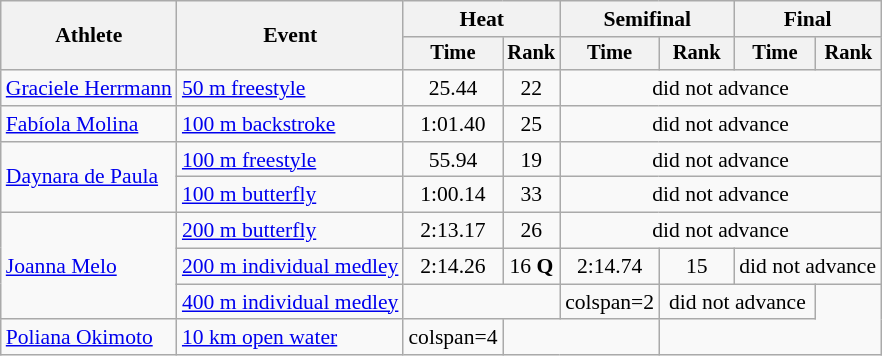<table class=wikitable style="font-size:90%">
<tr>
<th rowspan="2">Athlete</th>
<th rowspan="2">Event</th>
<th colspan="2">Heat</th>
<th colspan="2">Semifinal</th>
<th colspan="2">Final</th>
</tr>
<tr style="font-size:95%">
<th>Time</th>
<th>Rank</th>
<th>Time</th>
<th>Rank</th>
<th>Time</th>
<th>Rank</th>
</tr>
<tr align=center>
<td align=left><a href='#'>Graciele Herrmann</a></td>
<td align=left><a href='#'>50 m freestyle</a></td>
<td>25.44</td>
<td>22</td>
<td colspan=4>did not advance</td>
</tr>
<tr align=center>
<td align=left><a href='#'>Fabíola Molina</a></td>
<td align=left><a href='#'>100 m backstroke</a></td>
<td>1:01.40</td>
<td>25</td>
<td colspan=4>did not advance</td>
</tr>
<tr align=center>
<td align=left rowspan=2><a href='#'>Daynara de Paula</a></td>
<td align=left><a href='#'>100 m freestyle</a></td>
<td>55.94</td>
<td>19</td>
<td colspan=4>did not advance</td>
</tr>
<tr align=center>
<td align=left><a href='#'>100 m butterfly</a></td>
<td>1:00.14</td>
<td>33</td>
<td colspan=4>did not advance</td>
</tr>
<tr align=center>
<td align=left rowspan=3><a href='#'>Joanna Melo</a></td>
<td align=left><a href='#'>200 m butterfly</a></td>
<td>2:13.17</td>
<td>26</td>
<td colspan=4>did not advance</td>
</tr>
<tr align=center>
<td align=left><a href='#'>200 m individual medley</a></td>
<td>2:14.26</td>
<td>16 <strong>Q</strong></td>
<td>2:14.74</td>
<td>15</td>
<td colspan=2>did not advance</td>
</tr>
<tr align=center>
<td align=left><a href='#'>400 m individual medley</a></td>
<td colspan=2></td>
<td>colspan=2 </td>
<td colspan=2>did not advance</td>
</tr>
<tr align=center>
<td align=left><a href='#'>Poliana Okimoto</a></td>
<td align=left><a href='#'>10 km open water</a></td>
<td>colspan=4 </td>
<td colspan=2></td>
</tr>
</table>
